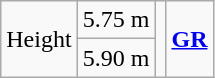<table class = "wikitable" style="text-align:center;">
<tr>
<td rowspan=2>Height</td>
<td>5.75 m</td>
<td align=left rowspan=2></td>
<td rowspan=2><strong><a href='#'>GR</a></strong></td>
</tr>
<tr>
<td>5.90 m</td>
</tr>
</table>
